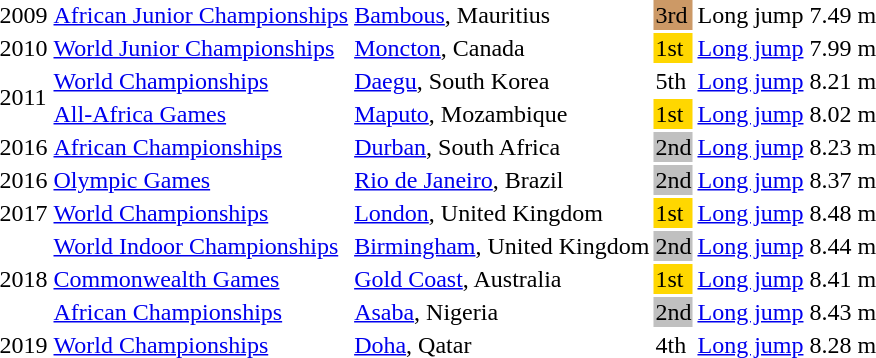<table>
<tr>
<td>2009</td>
<td><a href='#'>African Junior Championships</a></td>
<td><a href='#'>Bambous</a>, Mauritius</td>
<td bgcolor=cc9966>3rd</td>
<td>Long jump</td>
<td>7.49 m</td>
</tr>
<tr>
<td>2010</td>
<td><a href='#'>World Junior Championships</a></td>
<td><a href='#'>Moncton</a>, Canada</td>
<td bgcolor=gold>1st</td>
<td><a href='#'>Long jump</a></td>
<td>7.99 m</td>
</tr>
<tr>
<td rowspan=2>2011</td>
<td><a href='#'>World Championships</a></td>
<td><a href='#'>Daegu</a>, South Korea</td>
<td>5th</td>
<td><a href='#'>Long jump</a></td>
<td>8.21 m</td>
</tr>
<tr>
<td><a href='#'>All-Africa Games</a></td>
<td><a href='#'>Maputo</a>, Mozambique</td>
<td bgcolor=gold>1st</td>
<td><a href='#'>Long jump</a></td>
<td>8.02 m</td>
</tr>
<tr>
<td>2016</td>
<td><a href='#'>African Championships</a></td>
<td><a href='#'>Durban</a>, South Africa</td>
<td bgcolor=silver>2nd</td>
<td><a href='#'>Long jump</a></td>
<td>8.23 m </td>
</tr>
<tr>
<td>2016</td>
<td><a href='#'>Olympic Games</a></td>
<td><a href='#'>Rio de Janeiro</a>, Brazil</td>
<td bgcolor=silver>2nd</td>
<td><a href='#'>Long jump</a></td>
<td>8.37 m</td>
</tr>
<tr>
<td>2017</td>
<td><a href='#'>World Championships</a></td>
<td><a href='#'>London</a>, United Kingdom</td>
<td bgcolor=gold>1st</td>
<td><a href='#'>Long jump</a></td>
<td>8.48 m</td>
</tr>
<tr>
<td rowspan=3>2018</td>
<td><a href='#'>World Indoor Championships</a></td>
<td><a href='#'>Birmingham</a>, United Kingdom</td>
<td bgcolor=silver>2nd</td>
<td><a href='#'>Long jump</a></td>
<td>8.44 m</td>
</tr>
<tr>
<td><a href='#'>Commonwealth Games</a></td>
<td><a href='#'>Gold Coast</a>, Australia</td>
<td bgcolor="gold">1st</td>
<td><a href='#'>Long jump</a></td>
<td>8.41 m</td>
</tr>
<tr>
<td><a href='#'>African Championships</a></td>
<td><a href='#'>Asaba</a>, Nigeria</td>
<td bgcolor=silver>2nd</td>
<td><a href='#'>Long jump</a></td>
<td>8.43 m</td>
</tr>
<tr>
<td>2019</td>
<td><a href='#'>World Championships</a></td>
<td><a href='#'>Doha</a>, Qatar</td>
<td>4th</td>
<td><a href='#'>Long jump</a></td>
<td>8.28 m</td>
</tr>
</table>
